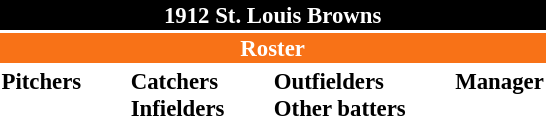<table class="toccolours" style="font-size: 95%;">
<tr>
<th colspan="10" style="background-color: black; color: white; text-align: center;">1912 St. Louis Browns</th>
</tr>
<tr>
<td colspan="10" style="background-color: #F87217; color: white; text-align: center;"><strong>Roster</strong></td>
</tr>
<tr>
<td valign="top"><strong>Pitchers</strong><br>














</td>
<td width="25px"></td>
<td valign="top"><strong>Catchers</strong><br>







<strong>Infielders</strong>











</td>
<td width="25px"></td>
<td valign="top"><strong>Outfielders</strong><br>







<strong>Other batters</strong>
</td>
<td width="25px"></td>
<td valign="top"><strong>Manager</strong><br>
</td>
</tr>
</table>
